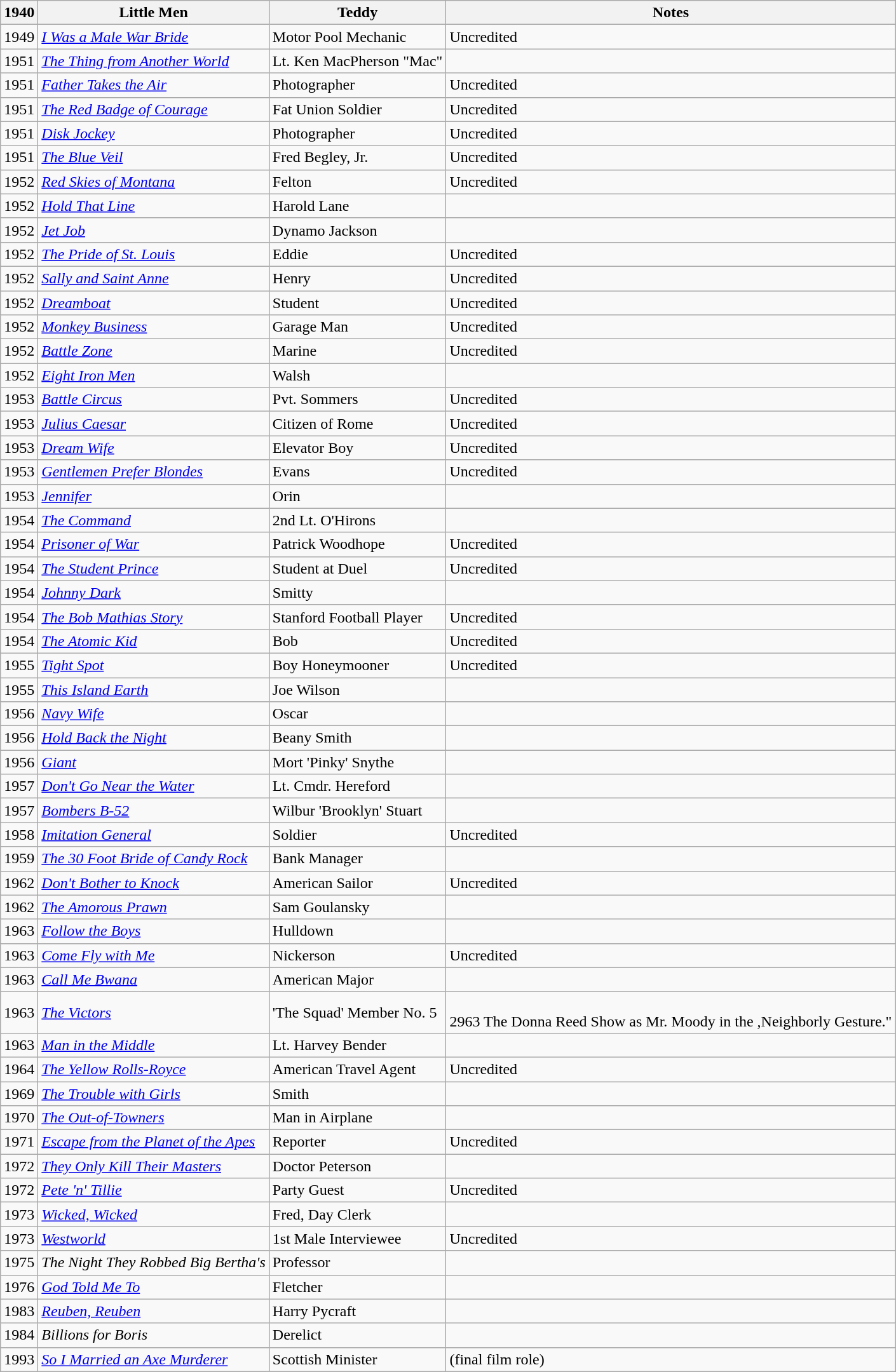<table class="wikitable">
<tr>
<th>1940</th>
<th>Little Men</th>
<th>Teddy</th>
<th>Notes</th>
</tr>
<tr>
<td>1949</td>
<td><em><a href='#'>I Was a Male War Bride</a></em></td>
<td>Motor Pool Mechanic</td>
<td>Uncredited</td>
</tr>
<tr>
<td>1951</td>
<td><em><a href='#'>The Thing from Another World</a></em></td>
<td>Lt. Ken MacPherson "Mac"</td>
<td></td>
</tr>
<tr>
<td>1951</td>
<td><em><a href='#'>Father Takes the Air</a></em></td>
<td>Photographer</td>
<td>Uncredited</td>
</tr>
<tr>
<td>1951</td>
<td><em><a href='#'>The Red Badge of Courage</a></em></td>
<td>Fat Union Soldier</td>
<td>Uncredited</td>
</tr>
<tr>
<td>1951</td>
<td><em><a href='#'>Disk Jockey</a></em></td>
<td>Photographer</td>
<td>Uncredited</td>
</tr>
<tr>
<td>1951</td>
<td><em><a href='#'>The Blue Veil</a></em></td>
<td>Fred Begley, Jr.</td>
<td>Uncredited</td>
</tr>
<tr>
<td>1952</td>
<td><em><a href='#'>Red Skies of Montana</a></em></td>
<td>Felton</td>
<td>Uncredited</td>
</tr>
<tr>
<td>1952</td>
<td><em><a href='#'>Hold That Line</a></em></td>
<td>Harold Lane</td>
<td></td>
</tr>
<tr>
<td>1952</td>
<td><em><a href='#'>Jet Job</a></em></td>
<td>Dynamo Jackson</td>
<td></td>
</tr>
<tr>
<td>1952</td>
<td><em><a href='#'>The Pride of St. Louis</a></em></td>
<td>Eddie</td>
<td>Uncredited</td>
</tr>
<tr>
<td>1952</td>
<td><em><a href='#'>Sally and Saint Anne</a></em></td>
<td>Henry</td>
<td>Uncredited</td>
</tr>
<tr>
<td>1952</td>
<td><em><a href='#'>Dreamboat</a></em></td>
<td>Student</td>
<td>Uncredited</td>
</tr>
<tr>
<td>1952</td>
<td><em><a href='#'>Monkey Business</a></em></td>
<td>Garage Man</td>
<td>Uncredited</td>
</tr>
<tr>
<td>1952</td>
<td><em><a href='#'>Battle Zone</a></em></td>
<td>Marine</td>
<td>Uncredited</td>
</tr>
<tr>
<td>1952</td>
<td><em><a href='#'>Eight Iron Men</a></em></td>
<td>Walsh</td>
<td></td>
</tr>
<tr>
<td>1953</td>
<td><em><a href='#'>Battle Circus</a></em></td>
<td>Pvt. Sommers</td>
<td>Uncredited</td>
</tr>
<tr>
<td>1953</td>
<td><em><a href='#'>Julius Caesar</a></em></td>
<td>Citizen of Rome</td>
<td>Uncredited</td>
</tr>
<tr>
<td>1953</td>
<td><em><a href='#'>Dream Wife</a></em></td>
<td>Elevator Boy</td>
<td>Uncredited</td>
</tr>
<tr>
<td>1953</td>
<td><em><a href='#'>Gentlemen Prefer Blondes</a></em></td>
<td>Evans</td>
<td>Uncredited</td>
</tr>
<tr>
<td>1953</td>
<td><em><a href='#'>Jennifer</a></em></td>
<td>Orin</td>
<td></td>
</tr>
<tr>
<td>1954</td>
<td><em><a href='#'>The Command</a></em></td>
<td>2nd Lt. O'Hirons</td>
<td></td>
</tr>
<tr>
<td>1954</td>
<td><em><a href='#'>Prisoner of War</a></em></td>
<td>Patrick Woodhope</td>
<td>Uncredited</td>
</tr>
<tr>
<td>1954</td>
<td><em><a href='#'>The Student Prince</a></em></td>
<td>Student at Duel</td>
<td>Uncredited</td>
</tr>
<tr>
<td>1954</td>
<td><em><a href='#'>Johnny Dark</a></em></td>
<td>Smitty</td>
<td></td>
</tr>
<tr>
<td>1954</td>
<td><em><a href='#'>The Bob Mathias Story</a></em></td>
<td>Stanford Football Player</td>
<td>Uncredited</td>
</tr>
<tr>
<td>1954</td>
<td><em><a href='#'>The Atomic Kid</a></em></td>
<td>Bob</td>
<td>Uncredited</td>
</tr>
<tr>
<td>1955</td>
<td><em><a href='#'>Tight Spot</a></em></td>
<td>Boy Honeymooner</td>
<td>Uncredited</td>
</tr>
<tr>
<td>1955</td>
<td><em><a href='#'>This Island Earth</a></em></td>
<td>Joe Wilson</td>
<td></td>
</tr>
<tr>
<td>1956</td>
<td><em><a href='#'>Navy Wife</a></em></td>
<td>Oscar</td>
<td></td>
</tr>
<tr>
<td>1956</td>
<td><em><a href='#'>Hold Back the Night</a></em></td>
<td>Beany Smith</td>
<td></td>
</tr>
<tr>
<td>1956</td>
<td><em><a href='#'>Giant</a></em></td>
<td>Mort 'Pinky' Snythe</td>
<td></td>
</tr>
<tr>
<td>1957</td>
<td><em><a href='#'>Don't Go Near the Water</a></em></td>
<td>Lt. Cmdr. Hereford</td>
<td></td>
</tr>
<tr>
<td>1957</td>
<td><em><a href='#'>Bombers B-52</a></em></td>
<td>Wilbur 'Brooklyn' Stuart</td>
<td></td>
</tr>
<tr>
<td>1958</td>
<td><em><a href='#'>Imitation General</a></em></td>
<td>Soldier</td>
<td>Uncredited</td>
</tr>
<tr>
<td>1959</td>
<td><em><a href='#'>The 30 Foot Bride of Candy Rock</a></em></td>
<td>Bank Manager</td>
<td></td>
</tr>
<tr>
<td>1962</td>
<td><em><a href='#'>Don't Bother to Knock</a></em></td>
<td>American Sailor</td>
<td>Uncredited</td>
</tr>
<tr>
<td>1962</td>
<td><em><a href='#'>The Amorous Prawn</a></em></td>
<td>Sam Goulansky</td>
<td></td>
</tr>
<tr>
<td>1963</td>
<td><em><a href='#'>Follow the Boys</a></em></td>
<td>Hulldown</td>
<td></td>
</tr>
<tr>
<td>1963</td>
<td><em><a href='#'>Come Fly with Me</a></em></td>
<td>Nickerson</td>
<td>Uncredited</td>
</tr>
<tr>
<td>1963</td>
<td><em><a href='#'>Call Me Bwana</a></em></td>
<td>American Major</td>
<td></td>
</tr>
<tr>
<td>1963</td>
<td><em><a href='#'>The Victors</a></em></td>
<td>'The Squad' Member No. 5</td>
<td><br>2963 The Donna Reed Show as Mr. Moody in the ,Neighborly Gesture."</td>
</tr>
<tr>
<td>1963</td>
<td><em><a href='#'>Man in the Middle</a></em></td>
<td>Lt. Harvey Bender</td>
<td></td>
</tr>
<tr>
<td>1964</td>
<td><em><a href='#'>The Yellow Rolls-Royce</a></em></td>
<td>American Travel Agent</td>
<td>Uncredited</td>
</tr>
<tr>
<td>1969</td>
<td><em><a href='#'>The Trouble with Girls</a></em></td>
<td>Smith</td>
<td></td>
</tr>
<tr>
<td>1970</td>
<td><em><a href='#'>The Out-of-Towners</a></em></td>
<td>Man in Airplane</td>
<td></td>
</tr>
<tr>
<td>1971</td>
<td><em><a href='#'>Escape from the Planet of the Apes</a></em></td>
<td>Reporter</td>
<td>Uncredited</td>
</tr>
<tr>
<td>1972</td>
<td><em><a href='#'>They Only Kill Their Masters</a></em></td>
<td>Doctor Peterson</td>
<td></td>
</tr>
<tr>
<td>1972</td>
<td><em><a href='#'>Pete 'n' Tillie</a></em></td>
<td>Party Guest</td>
<td>Uncredited</td>
</tr>
<tr>
<td>1973</td>
<td><em><a href='#'>Wicked, Wicked</a></em></td>
<td>Fred, Day Clerk</td>
<td></td>
</tr>
<tr>
<td>1973</td>
<td><em><a href='#'>Westworld</a></em></td>
<td>1st Male Interviewee</td>
<td>Uncredited</td>
</tr>
<tr>
<td>1975</td>
<td><em>The Night They Robbed Big Bertha's</em></td>
<td>Professor</td>
<td></td>
</tr>
<tr>
<td>1976</td>
<td><em><a href='#'>God Told Me To</a></em></td>
<td>Fletcher</td>
<td></td>
</tr>
<tr>
<td>1983</td>
<td><em><a href='#'>Reuben, Reuben</a></em></td>
<td>Harry Pycraft</td>
<td></td>
</tr>
<tr>
<td>1984</td>
<td><em>Billions for Boris</em></td>
<td>Derelict</td>
<td></td>
</tr>
<tr>
<td>1993</td>
<td><em><a href='#'>So I Married an Axe Murderer</a></em></td>
<td>Scottish Minister</td>
<td>(final film role)</td>
</tr>
</table>
